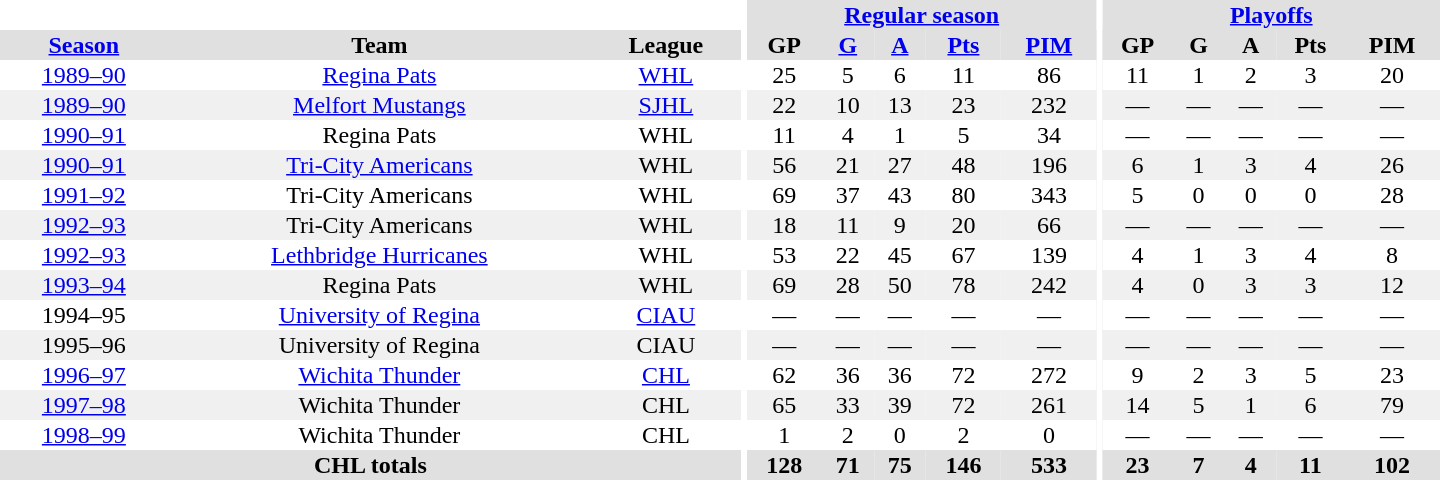<table border="0" cellpadding="1" cellspacing="0" style="text-align:center; width:60em">
<tr bgcolor="#e0e0e0">
<th colspan="3" bgcolor="#ffffff"></th>
<th rowspan="99" bgcolor="#ffffff"></th>
<th colspan="5"><a href='#'>Regular season</a></th>
<th rowspan="99" bgcolor="#ffffff"></th>
<th colspan="5"><a href='#'>Playoffs</a></th>
</tr>
<tr bgcolor="#e0e0e0">
<th><a href='#'>Season</a></th>
<th>Team</th>
<th>League</th>
<th>GP</th>
<th><a href='#'>G</a></th>
<th><a href='#'>A</a></th>
<th><a href='#'>Pts</a></th>
<th><a href='#'>PIM</a></th>
<th>GP</th>
<th>G</th>
<th>A</th>
<th>Pts</th>
<th>PIM</th>
</tr>
<tr>
<td><a href='#'>1989–90</a></td>
<td><a href='#'>Regina Pats</a></td>
<td><a href='#'>WHL</a></td>
<td>25</td>
<td>5</td>
<td>6</td>
<td>11</td>
<td>86</td>
<td>11</td>
<td>1</td>
<td>2</td>
<td>3</td>
<td>20</td>
</tr>
<tr bgcolor="#f0f0f0">
<td><a href='#'>1989–90</a></td>
<td><a href='#'>Melfort Mustangs</a></td>
<td><a href='#'>SJHL</a></td>
<td>22</td>
<td>10</td>
<td>13</td>
<td>23</td>
<td>232</td>
<td>—</td>
<td>—</td>
<td>—</td>
<td>—</td>
<td>—</td>
</tr>
<tr>
<td><a href='#'>1990–91</a></td>
<td>Regina Pats</td>
<td>WHL</td>
<td>11</td>
<td>4</td>
<td>1</td>
<td>5</td>
<td>34</td>
<td>—</td>
<td>—</td>
<td>—</td>
<td>—</td>
<td>—</td>
</tr>
<tr bgcolor="#f0f0f0">
<td><a href='#'>1990–91</a></td>
<td><a href='#'>Tri-City Americans</a></td>
<td>WHL</td>
<td>56</td>
<td>21</td>
<td>27</td>
<td>48</td>
<td>196</td>
<td>6</td>
<td>1</td>
<td>3</td>
<td>4</td>
<td>26</td>
</tr>
<tr>
<td><a href='#'>1991–92</a></td>
<td>Tri-City Americans</td>
<td>WHL</td>
<td>69</td>
<td>37</td>
<td>43</td>
<td>80</td>
<td>343</td>
<td>5</td>
<td>0</td>
<td>0</td>
<td>0</td>
<td>28</td>
</tr>
<tr bgcolor="#f0f0f0">
<td><a href='#'>1992–93</a></td>
<td>Tri-City Americans</td>
<td>WHL</td>
<td>18</td>
<td>11</td>
<td>9</td>
<td>20</td>
<td>66</td>
<td>—</td>
<td>—</td>
<td>—</td>
<td>—</td>
<td>—</td>
</tr>
<tr>
<td><a href='#'>1992–93</a></td>
<td><a href='#'>Lethbridge Hurricanes</a></td>
<td>WHL</td>
<td>53</td>
<td>22</td>
<td>45</td>
<td>67</td>
<td>139</td>
<td>4</td>
<td>1</td>
<td>3</td>
<td>4</td>
<td>8</td>
</tr>
<tr bgcolor="#f0f0f0">
<td><a href='#'>1993–94</a></td>
<td>Regina Pats</td>
<td>WHL</td>
<td>69</td>
<td>28</td>
<td>50</td>
<td>78</td>
<td>242</td>
<td>4</td>
<td>0</td>
<td>3</td>
<td>3</td>
<td>12</td>
</tr>
<tr>
<td>1994–95</td>
<td><a href='#'>University of Regina</a></td>
<td><a href='#'>CIAU</a></td>
<td>—</td>
<td>—</td>
<td>—</td>
<td>—</td>
<td>—</td>
<td>—</td>
<td>—</td>
<td>—</td>
<td>—</td>
<td>—</td>
</tr>
<tr bgcolor="#f0f0f0">
<td>1995–96</td>
<td>University of Regina</td>
<td>CIAU</td>
<td>—</td>
<td>—</td>
<td>—</td>
<td>—</td>
<td>—</td>
<td>—</td>
<td>—</td>
<td>—</td>
<td>—</td>
<td>—</td>
</tr>
<tr>
<td><a href='#'>1996–97</a></td>
<td><a href='#'>Wichita Thunder</a></td>
<td><a href='#'>CHL</a></td>
<td>62</td>
<td>36</td>
<td>36</td>
<td>72</td>
<td>272</td>
<td>9</td>
<td>2</td>
<td>3</td>
<td>5</td>
<td>23</td>
</tr>
<tr bgcolor="#f0f0f0">
<td><a href='#'>1997–98</a></td>
<td>Wichita Thunder</td>
<td>CHL</td>
<td>65</td>
<td>33</td>
<td>39</td>
<td>72</td>
<td>261</td>
<td>14</td>
<td>5</td>
<td>1</td>
<td>6</td>
<td>79</td>
</tr>
<tr>
<td><a href='#'>1998–99</a></td>
<td>Wichita Thunder</td>
<td>CHL</td>
<td>1</td>
<td>2</td>
<td>0</td>
<td>2</td>
<td>0</td>
<td>—</td>
<td>—</td>
<td>—</td>
<td>—</td>
<td>—</td>
</tr>
<tr>
</tr>
<tr ALIGN="center" bgcolor="#e0e0e0">
<th colspan="3">CHL totals</th>
<th ALIGN="center">128</th>
<th ALIGN="center">71</th>
<th ALIGN="center">75</th>
<th ALIGN="center">146</th>
<th ALIGN="center">533</th>
<th ALIGN="center">23</th>
<th ALIGN="center">7</th>
<th ALIGN="center">4</th>
<th ALIGN="center">11</th>
<th ALIGN="center">102</th>
</tr>
</table>
